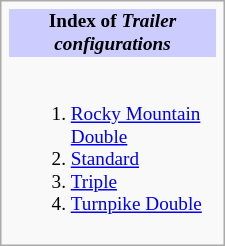<table class="infobox collapsible collapsed" style="width:150px;">
<tr>
<th style="background:#ccf;font-size:80%;">Index of <em>Trailer<br>configurations</em></th>
</tr>
<tr>
<td style="font-size:80%;"><br><ol><li><a href='#'>Rocky Mountain Double</a></li><li><a href='#'>Standard</a></li><li><a href='#'>Triple</a></li><li><a href='#'>Turnpike Double</a></li></ol></td>
</tr>
</table>
